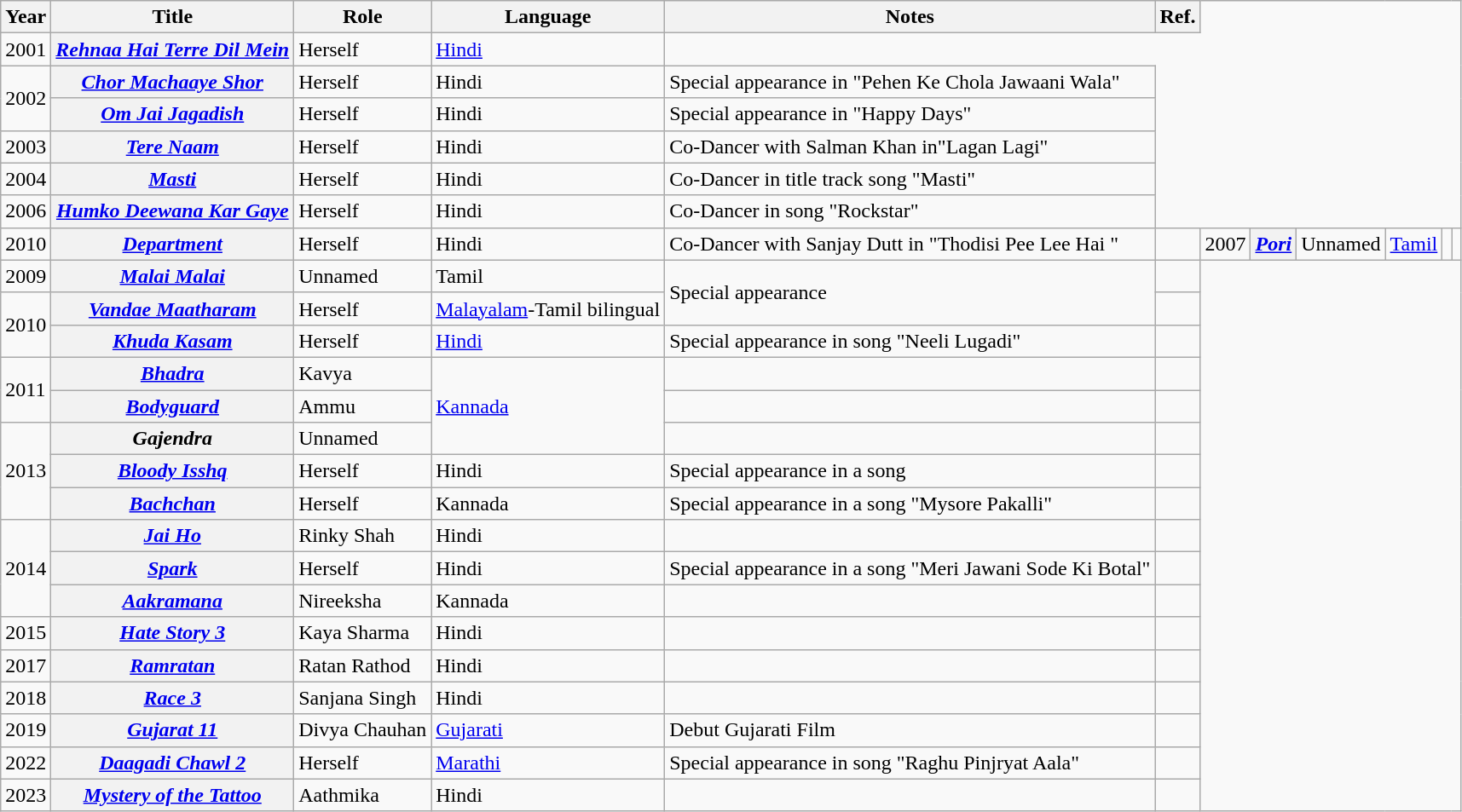<table class="wikitable sortable plainrowheaders">
<tr style="text-align:center;">
<th scope="col">Year</th>
<th scope="col">Title</th>
<th scope="col">Role</th>
<th scope="col">Language</th>
<th scope="col" class="unsortable">Notes</th>
<th scope="col" class="unsortable">Ref.</th>
</tr>
<tr>
<td>2001</td>
<th scope="row"><em><a href='#'>Rehnaa Hai Terre Dil Mein</a></em></th>
<td>Herself</td>
<td><a href='#'>Hindi</a></td>
</tr>
<tr>
<td rowspan="2">2002</td>
<th scope="row"><em><a href='#'>Chor Machaaye Shor</a></em></th>
<td>Herself</td>
<td>Hindi</td>
<td>Special appearance in "Pehen Ke Chola Jawaani Wala"</td>
</tr>
<tr>
<th scope="row"><em><a href='#'>Om Jai Jagadish</a></em></th>
<td>Herself</td>
<td>Hindi</td>
<td>Special appearance in "Happy Days"</td>
</tr>
<tr>
<td>2003</td>
<th scope="row"><em><a href='#'>Tere Naam</a></em></th>
<td>Herself</td>
<td>Hindi</td>
<td>Co-Dancer with Salman Khan in"Lagan Lagi"</td>
</tr>
<tr>
<td>2004</td>
<th scope="row"><em><a href='#'>Masti</a></em></th>
<td>Herself</td>
<td>Hindi</td>
<td>Co-Dancer in title track song "Masti"</td>
</tr>
<tr>
<td>2006</td>
<th scope="row"><em><a href='#'>Humko Deewana Kar Gaye</a></em></th>
<td>Herself</td>
<td>Hindi</td>
<td>Co-Dancer in song "Rockstar"</td>
</tr>
<tr>
<td>2010</td>
<th scope="row"><em><a href='#'>Department</a></em></th>
<td>Herself</td>
<td>Hindi</td>
<td>Co-Dancer with Sanjay Dutt in "Thodisi Pee Lee Hai "</td>
<td></td>
<td>2007</td>
<th scope="row"><em><a href='#'>Pori</a></em></th>
<td>Unnamed</td>
<td><a href='#'>Tamil</a></td>
<td></td>
<td></td>
</tr>
<tr>
<td>2009</td>
<th scope="row"><em><a href='#'>Malai Malai</a></em></th>
<td>Unnamed</td>
<td>Tamil</td>
<td rowspan="2">Special appearance</td>
<td></td>
</tr>
<tr>
<td rowspan="2">2010</td>
<th scope="row"><em><a href='#'>Vandae Maatharam</a></em></th>
<td>Herself</td>
<td><a href='#'>Malayalam</a>-Tamil bilingual</td>
<td></td>
</tr>
<tr>
<th scope="row"><em><a href='#'>Khuda Kasam</a></em></th>
<td>Herself</td>
<td><a href='#'>Hindi</a></td>
<td>Special appearance in song "Neeli Lugadi"</td>
<td></td>
</tr>
<tr>
<td rowspan="2">2011</td>
<th scope="row"><em><a href='#'>Bhadra</a></em></th>
<td>Kavya</td>
<td rowspan="3"><a href='#'>Kannada</a></td>
<td></td>
<td></td>
</tr>
<tr>
<th scope="row"><em><a href='#'>Bodyguard</a></em></th>
<td>Ammu</td>
<td></td>
<td></td>
</tr>
<tr>
<td rowspan="3">2013</td>
<th scope="row"><em>Gajendra</em></th>
<td>Unnamed</td>
<td></td>
<td></td>
</tr>
<tr>
<th scope="row"><em><a href='#'>Bloody Isshq</a></em></th>
<td>Herself</td>
<td>Hindi</td>
<td>Special appearance in a song</td>
<td></td>
</tr>
<tr>
<th scope="row"><em><a href='#'>Bachchan</a></em></th>
<td>Herself</td>
<td>Kannada</td>
<td>Special appearance in a song "Mysore Pakalli"</td>
<td></td>
</tr>
<tr>
<td rowspan="3">2014</td>
<th scope="row"><em><a href='#'>Jai Ho</a></em></th>
<td>Rinky Shah</td>
<td>Hindi</td>
<td></td>
<td></td>
</tr>
<tr>
<th scope="row"><em><a href='#'>Spark</a></em></th>
<td>Herself</td>
<td>Hindi</td>
<td>Special appearance in a song "Meri Jawani Sode Ki Botal"</td>
<td></td>
</tr>
<tr>
<th scope="row"><em><a href='#'>Aakramana</a></em></th>
<td>Nireeksha</td>
<td>Kannada</td>
<td></td>
<td></td>
</tr>
<tr>
<td>2015</td>
<th scope="row"><em><a href='#'>Hate Story 3</a></em></th>
<td>Kaya Sharma</td>
<td>Hindi</td>
<td></td>
<td></td>
</tr>
<tr>
<td>2017</td>
<th scope="row"><em><a href='#'>Ramratan</a></em></th>
<td>Ratan Rathod</td>
<td>Hindi</td>
<td></td>
<td></td>
</tr>
<tr>
<td>2018</td>
<th scope="row"><em><a href='#'>Race 3</a></em></th>
<td>Sanjana Singh</td>
<td>Hindi</td>
<td></td>
<td></td>
</tr>
<tr>
<td>2019</td>
<th scope="row"><em><a href='#'>Gujarat 11</a></em></th>
<td>Divya Chauhan</td>
<td><a href='#'>Gujarati</a></td>
<td>Debut Gujarati Film</td>
<td></td>
</tr>
<tr>
<td>2022</td>
<th scope="row"><em><a href='#'>Daagadi Chawl 2</a></em></th>
<td>Herself</td>
<td><a href='#'>Marathi</a></td>
<td>Special appearance in song "Raghu Pinjryat Aala"</td>
<td></td>
</tr>
<tr>
<td rowspan="2">2023</td>
<th scope="row"><em><a href='#'>Mystery of the Tattoo</a></em></th>
<td>Aathmika</td>
<td rowspan="2">Hindi</td>
<td></td>
<td></td>
</tr>
</table>
